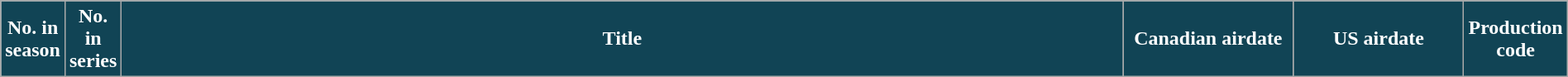<table class="wikitable plainrowheaders" style="width:100%; margin:auto;">
<tr>
<th style="background-color: #145; color:#fff; text-align: center;" width="20">No. in<br>season</th>
<th style="background-color: #145; color:#fff; text-align: center;" width="20">No. in<br>series</th>
<th style="background-color: #145; color:#fff; text-align: center;">Title</th>
<th style="background-color: #145; color:#fff; text-align: center;" width="130">Canadian airdate</th>
<th style="background-color: #145; color:#fff; text-align: center;" width="130">US airdate</th>
<th style="background-color: #145; color:#fff; text-align: center;" width="70">Production code<br>












































</th>
</tr>
</table>
